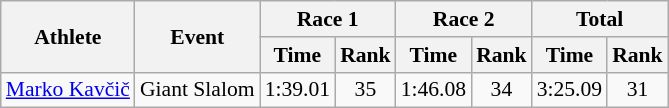<table class="wikitable" style="font-size:90%">
<tr>
<th rowspan="2">Athlete</th>
<th rowspan="2">Event</th>
<th colspan="2">Race 1</th>
<th colspan="2">Race 2</th>
<th colspan="2">Total</th>
</tr>
<tr>
<th>Time</th>
<th>Rank</th>
<th>Time</th>
<th>Rank</th>
<th>Time</th>
<th>Rank</th>
</tr>
<tr>
<td><a href='#'>Marko Kavčič</a></td>
<td>Giant Slalom</td>
<td align="center">1:39.01</td>
<td align="center">35</td>
<td align="center">1:46.08</td>
<td align="center">34</td>
<td align="center">3:25.09</td>
<td align="center">31</td>
</tr>
</table>
